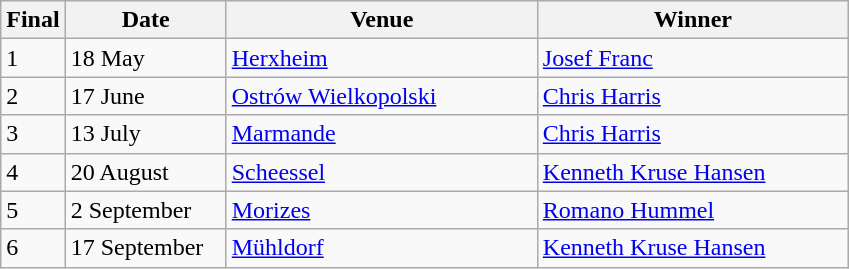<table class="wikitable" style="font-size: 100%">
<tr>
<th width=30>Final</th>
<th width=100>Date</th>
<th width=200>Venue</th>
<th width=200>Winner</th>
</tr>
<tr>
<td>1</td>
<td>18 May</td>
<td> <a href='#'>Herxheim</a></td>
<td> <a href='#'>Josef Franc</a></td>
</tr>
<tr>
<td>2</td>
<td>17 June</td>
<td> <a href='#'>Ostrów Wielkopolski</a></td>
<td> <a href='#'>Chris Harris</a></td>
</tr>
<tr>
<td>3</td>
<td>13 July</td>
<td> <a href='#'>Marmande</a></td>
<td> <a href='#'>Chris Harris</a></td>
</tr>
<tr>
<td>4</td>
<td>20 August</td>
<td> <a href='#'>Scheessel</a></td>
<td> <a href='#'>Kenneth Kruse Hansen</a></td>
</tr>
<tr>
<td>5</td>
<td>2 September</td>
<td> <a href='#'>Morizes</a></td>
<td> <a href='#'>Romano Hummel</a></td>
</tr>
<tr>
<td>6</td>
<td>17 September</td>
<td> <a href='#'>Mühldorf</a></td>
<td> <a href='#'>Kenneth Kruse Hansen</a></td>
</tr>
</table>
